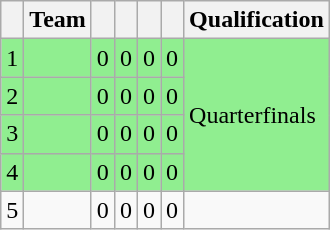<table class="wikitable">
<tr>
<th></th>
<th>Team</th>
<th></th>
<th></th>
<th></th>
<th></th>
<th>Qualification</th>
</tr>
<tr bgcolor=lightgreen>
<td>1</td>
<td></td>
<td>0</td>
<td>0</td>
<td>0</td>
<td>0</td>
<td rowspan=4>Quarterfinals</td>
</tr>
<tr bgcolor=lightgreen>
<td>2</td>
<td></td>
<td>0</td>
<td>0</td>
<td>0</td>
<td>0</td>
</tr>
<tr bgcolor=lightgreen>
<td>3</td>
<td></td>
<td>0</td>
<td>0</td>
<td>0</td>
<td>0</td>
</tr>
<tr bgcolor=lightgreen>
<td>4</td>
<td></td>
<td>0</td>
<td>0</td>
<td>0</td>
<td>0</td>
</tr>
<tr>
<td>5</td>
<td></td>
<td>0</td>
<td>0</td>
<td>0</td>
<td>0</td>
<td></td>
</tr>
</table>
